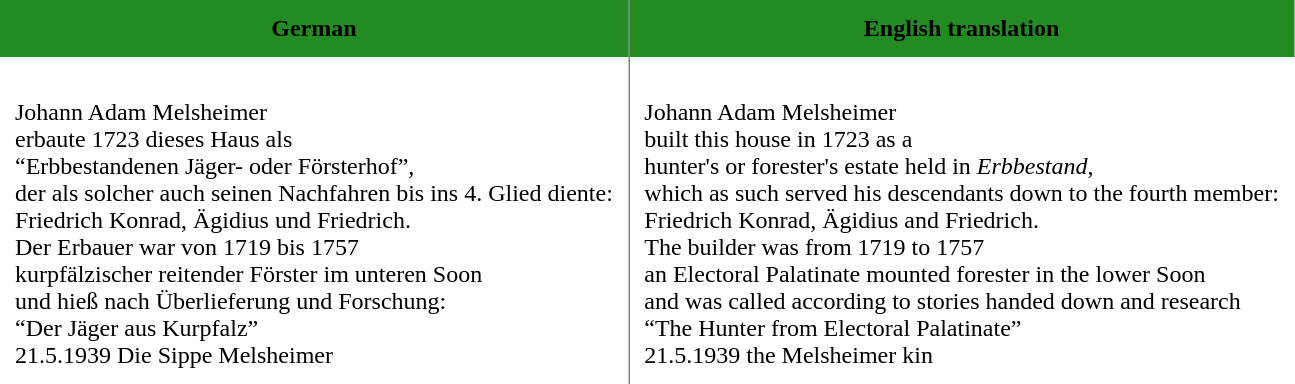<table class="toccolours" cellpadding="10" rules="cols">
<tr>
<th bgcolor="forestgreen">German</th>
<th bgcolor="forestgreen">English translation</th>
</tr>
<tr>
<td><br>Johann Adam Melsheimer<br>
erbaute 1723 dieses Haus als<br>
“Erbbestandenen Jäger- oder Försterhof”,<br>
der als solcher auch seinen Nachfahren bis ins 4. Glied diente:<br>
Friedrich Konrad, Ägidius und Friedrich.<br>
Der Erbauer war von 1719 bis 1757<br>
kurpfälzischer reitender Förster im unteren Soon<br>
und hieß nach Überlieferung und Forschung:<br>
“Der Jäger aus Kurpfalz”<br>
21.5.1939 Die Sippe Melsheimer<br></td>
<td><br>Johann Adam Melsheimer<br>
built this house in 1723 as a<br>
hunter's or forester's estate held in <em>Erbbestand</em>,<br>
which as such served his descendants down to the fourth member:<br>
Friedrich Konrad, Ägidius and Friedrich.<br>
The builder was from 1719 to 1757<br>
an Electoral Palatinate mounted forester in the lower Soon<br>
and was called according to stories handed down and research<br>
“The Hunter from Electoral Palatinate”<br>
21.5.1939 the Melsheimer kin<br></td>
</tr>
<tr>
</tr>
</table>
